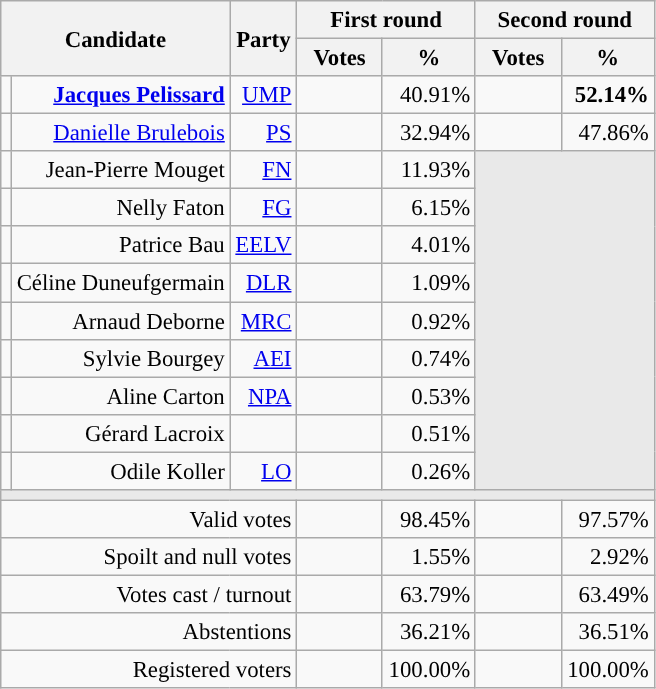<table class="wikitable" style="text-align:right;font-size:95%;">
<tr>
<th rowspan=2 colspan=2>Candidate</th>
<th rowspan=2 colspan=1>Party</th>
<th colspan=2>First round</th>
<th colspan=2>Second round</th>
</tr>
<tr>
<th style="width:50px;">Votes</th>
<th style="width:55px;">%</th>
<th style="width:50px;">Votes</th>
<th style="width:55px;">%</th>
</tr>
<tr>
<td style="color:inherit;background-color:"></td>
<td><strong><a href='#'>Jacques Pelissard</a></strong></td>
<td><a href='#'>UMP</a></td>
<td></td>
<td>40.91%</td>
<td><strong></strong></td>
<td><strong>52.14%</strong></td>
</tr>
<tr>
<td style="color:inherit;background-color:"></td>
<td><a href='#'>Danielle Brulebois</a></td>
<td><a href='#'>PS</a></td>
<td></td>
<td>32.94%</td>
<td></td>
<td>47.86%</td>
</tr>
<tr>
<td style="color:inherit;background-color:"></td>
<td>Jean-Pierre Mouget</td>
<td><a href='#'>FN</a></td>
<td></td>
<td>11.93%</td>
<td colspan=7 rowspan=9 style="background-color:#E9E9E9;"></td>
</tr>
<tr>
<td style="color:inherit;background-color:"></td>
<td>Nelly Faton</td>
<td><a href='#'>FG</a></td>
<td></td>
<td>6.15%</td>
</tr>
<tr>
<td style="color:inherit;background-color:"></td>
<td>Patrice Bau</td>
<td><a href='#'>EELV</a></td>
<td></td>
<td>4.01%</td>
</tr>
<tr>
<td style="color:inherit;background-color:"></td>
<td>Céline Duneufgermain</td>
<td><a href='#'>DLR</a></td>
<td></td>
<td>1.09%</td>
</tr>
<tr>
<td style="color:inherit;background-color:"></td>
<td>Arnaud Deborne</td>
<td><a href='#'>MRC</a></td>
<td></td>
<td>0.92%</td>
</tr>
<tr>
<td style="color:inherit;background-color:"></td>
<td>Sylvie Bourgey</td>
<td><a href='#'>AEI</a></td>
<td></td>
<td>0.74%</td>
</tr>
<tr>
<td style="color:inherit;background-color:"></td>
<td>Aline Carton</td>
<td><a href='#'>NPA</a></td>
<td></td>
<td>0.53%</td>
</tr>
<tr>
<td style="background-color:;"></td>
<td>Gérard Lacroix</td>
<td></td>
<td></td>
<td>0.51%</td>
</tr>
<tr>
<td style="color:inherit;background-color:"></td>
<td>Odile Koller</td>
<td><a href='#'>LO</a></td>
<td></td>
<td>0.26%</td>
</tr>
<tr>
<td colspan=7 style="background-color:#E9E9E9;"></td>
</tr>
<tr>
<td colspan=3>Valid votes</td>
<td></td>
<td>98.45%</td>
<td></td>
<td>97.57%</td>
</tr>
<tr>
<td colspan=3>Spoilt and null votes</td>
<td></td>
<td>1.55%</td>
<td></td>
<td>2.92%</td>
</tr>
<tr>
<td colspan=3>Votes cast / turnout</td>
<td></td>
<td>63.79%</td>
<td></td>
<td>63.49%</td>
</tr>
<tr>
<td colspan=3>Abstentions</td>
<td></td>
<td>36.21%</td>
<td></td>
<td>36.51%</td>
</tr>
<tr>
<td colspan=3>Registered voters</td>
<td></td>
<td>100.00%</td>
<td></td>
<td>100.00%</td>
</tr>
</table>
